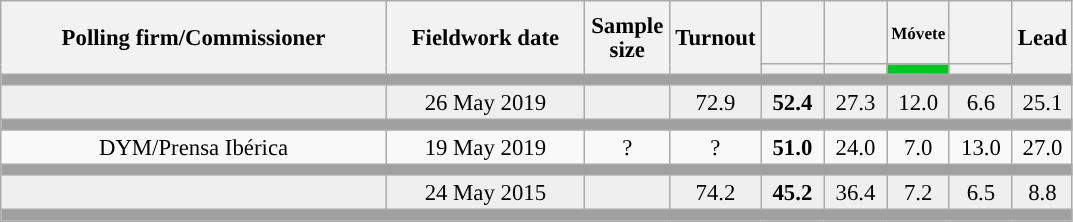<table class="wikitable collapsible collapsed" style="text-align:center; font-size:95%; line-height:16px;">
<tr style="height:42px;">
<th style="width:250px;" rowspan="2">Polling firm/Commissioner</th>
<th style="width:125px;" rowspan="2">Fieldwork date</th>
<th style="width:50px;" rowspan="2">Sample size</th>
<th style="width:45px;" rowspan="2">Turnout</th>
<th style="width:35px;"></th>
<th style="width:35px;"></th>
<th style="width:35px; font-size:75%;">Móvete</th>
<th style="width:35px;"></th>
<th style="width:30px;" rowspan="2">Lead</th>
</tr>
<tr>
<th style="color:inherit;background:"></th>
<th style="color:inherit;background:"></th>
<th style="color:inherit;background:#02C624;"></th>
<th style="color:inherit;background:"></th>
</tr>
<tr>
<td colspan="9" style="background:#A0A0A0"></td>
</tr>
<tr style="background:#EFEFEF;">
<td><strong></strong></td>
<td>26 May 2019</td>
<td></td>
<td>72.9</td>
<td><strong>52.4</strong><br></td>
<td>27.3<br></td>
<td>12.0<br></td>
<td>6.6<br></td>
<td style="background:">25.1</td>
</tr>
<tr>
<td colspan="9" style="background:#A0A0A0"></td>
</tr>
<tr>
<td>DYM/Prensa Ibérica</td>
<td>19 May 2019</td>
<td>?</td>
<td>?</td>
<td><strong>51.0</strong><br></td>
<td>24.0<br></td>
<td>7.0<br></td>
<td>13.0<br></td>
<td style="background:">27.0</td>
</tr>
<tr>
<td colspan="9" style="background:#A0A0A0"></td>
</tr>
<tr style="background:#EFEFEF;">
<td><strong></strong></td>
<td>24 May 2015</td>
<td></td>
<td>74.2</td>
<td><strong>45.2</strong><br></td>
<td>36.4<br></td>
<td>7.2<br></td>
<td>6.5<br></td>
<td style="background:">8.8</td>
</tr>
<tr>
<td colspan="9" style="background:#A0A0A0"></td>
</tr>
</table>
